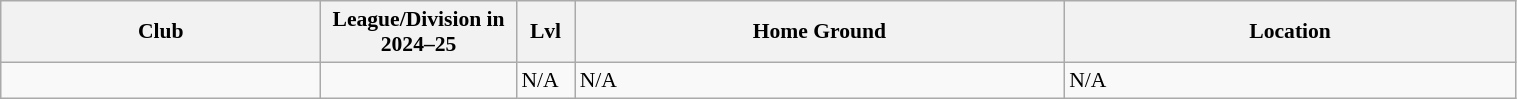<table class="wikitable sortable" width=80% style="font-size:90%">
<tr>
<th width=17%><strong>Club</strong></th>
<th width=10%><strong>League/Division in 2024–25</strong></th>
<th width=3%><strong>Lvl</strong></th>
<th width=26%><strong>Home Ground</strong></th>
<th width=24%><strong>Location</strong></th>
</tr>
<tr>
<td></td>
<td></td>
<td>N/A</td>
<td>N/A</td>
<td>N/A</td>
</tr>
</table>
